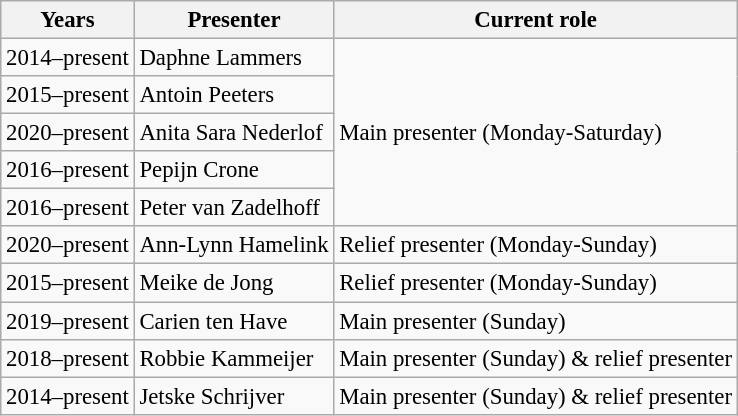<table class="wikitable" style="font-size:95%;">
<tr>
<th>Years</th>
<th>Presenter</th>
<th>Current role</th>
</tr>
<tr>
<td>2014–present</td>
<td>Daphne Lammers</td>
<td rowspan="5">Main presenter (Monday-Saturday)</td>
</tr>
<tr>
<td>2015–present</td>
<td>Antoin Peeters</td>
</tr>
<tr>
<td>2020–present</td>
<td>Anita Sara Nederlof</td>
</tr>
<tr>
<td>2016–present</td>
<td>Pepijn Crone</td>
</tr>
<tr>
<td>2016–present</td>
<td>Peter van Zadelhoff</td>
</tr>
<tr>
<td>2020–present</td>
<td>Ann-Lynn Hamelink</td>
<td>Relief presenter (Monday-Sunday)</td>
</tr>
<tr>
<td>2015–present</td>
<td>Meike de Jong</td>
<td>Relief presenter (Monday-Sunday)</td>
</tr>
<tr>
<td>2019–present</td>
<td>Carien ten Have</td>
<td>Main presenter (Sunday)</td>
</tr>
<tr>
<td>2018–present</td>
<td>Robbie Kammeijer</td>
<td>Main presenter (Sunday) & relief presenter</td>
</tr>
<tr>
<td>2014–present</td>
<td>Jetske Schrijver</td>
<td>Main presenter (Sunday) & relief presenter</td>
</tr>
</table>
